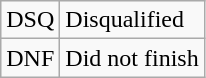<table class="wikitable">
<tr>
<td style="text-align:center;">DSQ</td>
<td>Disqualified</td>
</tr>
<tr>
<td style="text-align:center;">DNF</td>
<td>Did not finish</td>
</tr>
</table>
